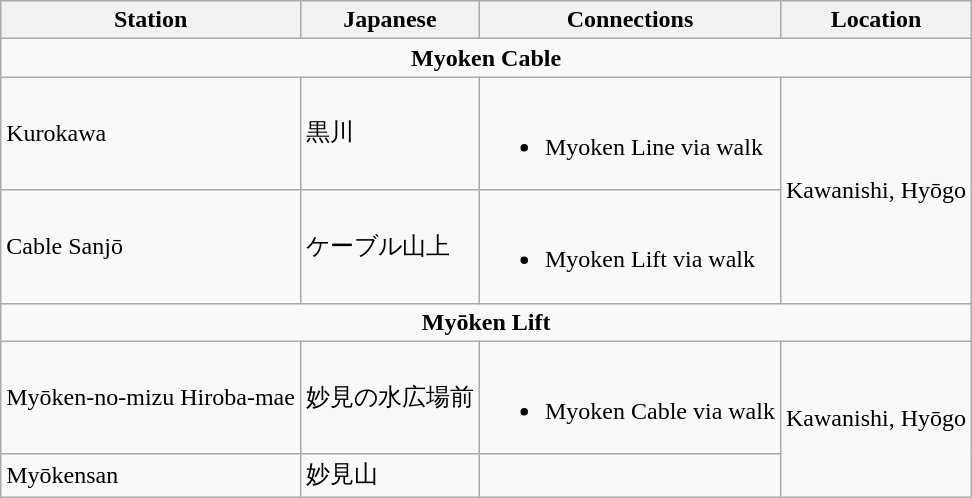<table class="wikitable">
<tr>
<th>Station</th>
<th>Japanese</th>
<th>Connections</th>
<th>Location</th>
</tr>
<tr style="text-align: center; ">
<td colspan="4"><strong>Myoken Cable</strong></td>
</tr>
<tr>
<td>Kurokawa</td>
<td>黒川</td>
<td><br><ul><li>Myoken Line via walk</li></ul></td>
<td rowspan="2">Kawanishi, Hyōgo</td>
</tr>
<tr>
<td>Cable Sanjō</td>
<td>ケーブル山上</td>
<td><br><ul><li>Myoken Lift via walk</li></ul></td>
</tr>
<tr style="text-align: center; ">
<td colspan="4"><strong>Myōken Lift</strong></td>
</tr>
<tr>
<td>Myōken-no-mizu Hiroba-mae</td>
<td>妙見の水広場前</td>
<td><br><ul><li>Myoken Cable via walk</li></ul></td>
<td rowspan="2">Kawanishi, Hyōgo</td>
</tr>
<tr>
<td>Myōkensan</td>
<td>妙見山</td>
<td> </td>
</tr>
</table>
